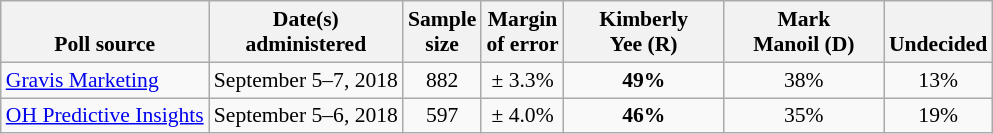<table class="wikitable" style="font-size:90%;text-align:center;">
<tr valign=bottom>
<th>Poll source</th>
<th>Date(s)<br>administered</th>
<th>Sample<br>size</th>
<th>Margin<br>of error</th>
<th style="width:100px;">Kimberly<br>Yee (R)</th>
<th style="width:100px;">Mark<br>Manoil (D)</th>
<th>Undecided</th>
</tr>
<tr>
<td style="text-align:left;"><a href='#'>Gravis Marketing</a></td>
<td align=center>September 5–7, 2018</td>
<td align=center>882</td>
<td align=center>± 3.3%</td>
<td><strong>49%</strong></td>
<td align=center>38%</td>
<td align=center>13%</td>
</tr>
<tr>
<td style="text-align:left;"><a href='#'>OH Predictive Insights</a></td>
<td align=center>September 5–6, 2018</td>
<td align=center>597</td>
<td align=center>± 4.0%</td>
<td><strong>46%</strong></td>
<td align=center>35%</td>
<td align=center>19%</td>
</tr>
</table>
